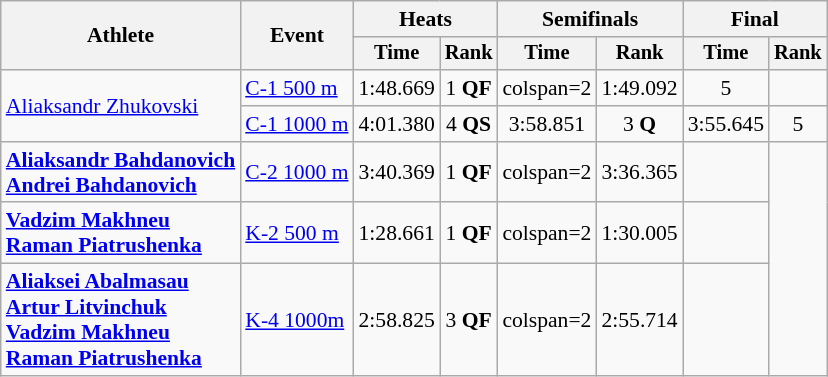<table class=wikitable style="font-size:90%">
<tr>
<th rowspan="2">Athlete</th>
<th rowspan="2">Event</th>
<th colspan="2">Heats</th>
<th colspan="2">Semifinals</th>
<th colspan="2">Final</th>
</tr>
<tr style="font-size:95%">
<th>Time</th>
<th>Rank</th>
<th>Time</th>
<th>Rank</th>
<th>Time</th>
<th>Rank</th>
</tr>
<tr align=center>
<td align=left rowspan=2><a href='#'>Aliaksandr Zhukovski</a></td>
<td align=left><a href='#'>C-1 500 m</a></td>
<td>1:48.669</td>
<td>1 <strong>QF</strong></td>
<td>colspan=2 </td>
<td>1:49.092</td>
<td>5</td>
</tr>
<tr align=center>
<td align=left><a href='#'>C-1 1000 m</a></td>
<td>4:01.380</td>
<td>4 <strong>QS</strong></td>
<td>3:58.851</td>
<td>3 <strong>Q</strong></td>
<td>3:55.645</td>
<td>5</td>
</tr>
<tr align=center>
<td align=left><strong><a href='#'>Aliaksandr Bahdanovich</a><br><a href='#'>Andrei Bahdanovich</a></strong></td>
<td align=left><a href='#'>C-2 1000 m</a></td>
<td>3:40.369</td>
<td>1 <strong>QF</strong></td>
<td>colspan=2 </td>
<td>3:36.365</td>
<td></td>
</tr>
<tr align=center>
<td align=left><strong><a href='#'>Vadzim Makhneu</a><br> <a href='#'>Raman Piatrushenka</a></strong></td>
<td align=left><a href='#'>K-2 500 m</a></td>
<td>1:28.661</td>
<td>1 <strong>QF</strong></td>
<td>colspan=2 </td>
<td>1:30.005</td>
<td></td>
</tr>
<tr align=center>
<td align=left><strong><a href='#'>Aliaksei Abalmasau</a><br><a href='#'>Artur Litvinchuk</a><br><a href='#'>Vadzim Makhneu</a><br><a href='#'>Raman Piatrushenka</a></strong></td>
<td align=left><a href='#'>K-4 1000m</a></td>
<td align=center>2:58.825</td>
<td align=center>3 <strong>QF</strong></td>
<td>colspan=2 </td>
<td>2:55.714</td>
<td></td>
</tr>
</table>
